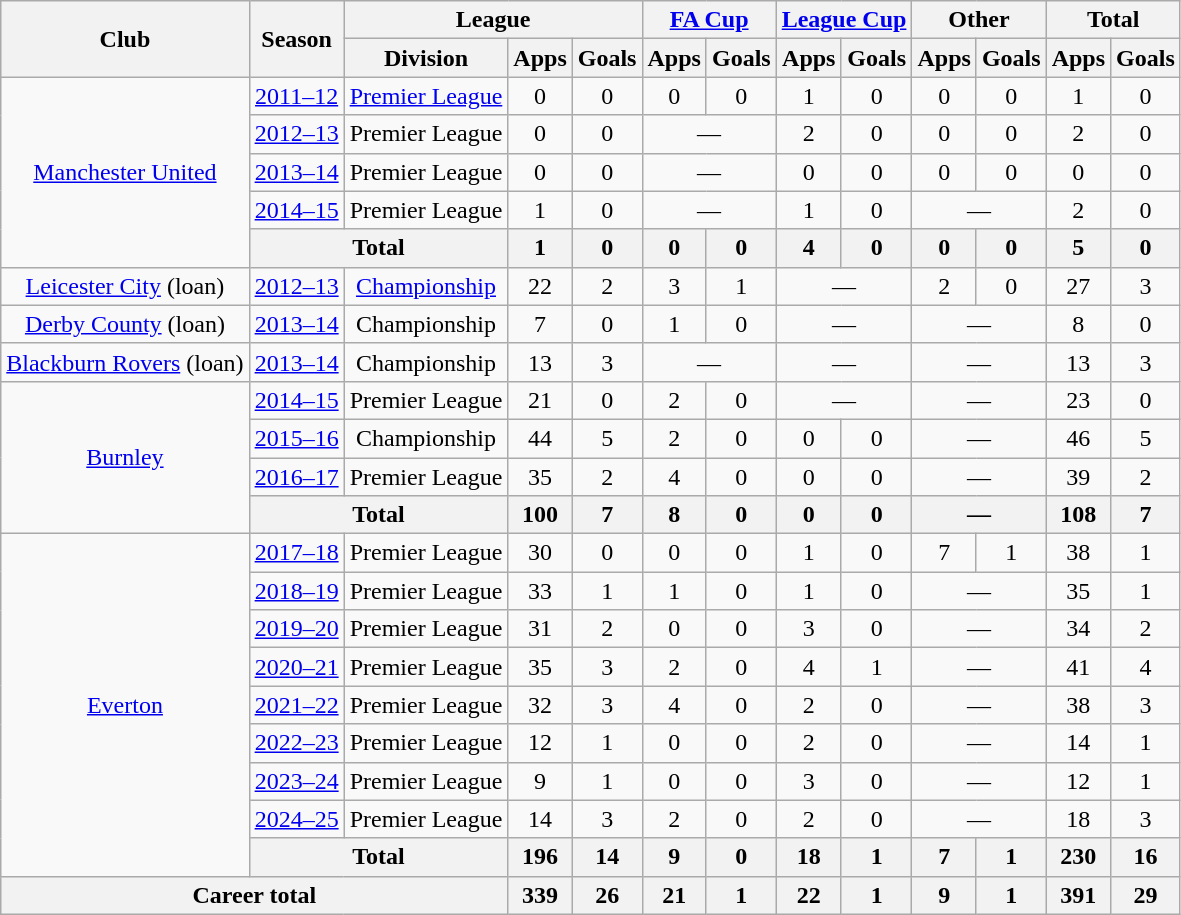<table class=wikitable style=text-align:center>
<tr>
<th rowspan=2>Club</th>
<th rowspan=2>Season</th>
<th colspan=3>League</th>
<th colspan=2><a href='#'>FA Cup</a></th>
<th colspan=2><a href='#'>League Cup</a></th>
<th colspan=2>Other</th>
<th colspan=2>Total</th>
</tr>
<tr>
<th>Division</th>
<th>Apps</th>
<th>Goals</th>
<th>Apps</th>
<th>Goals</th>
<th>Apps</th>
<th>Goals</th>
<th>Apps</th>
<th>Goals</th>
<th>Apps</th>
<th>Goals</th>
</tr>
<tr>
<td rowspan=5><a href='#'>Manchester United</a></td>
<td><a href='#'>2011–12</a></td>
<td><a href='#'>Premier League</a></td>
<td>0</td>
<td>0</td>
<td>0</td>
<td>0</td>
<td>1</td>
<td>0</td>
<td>0</td>
<td>0</td>
<td>1</td>
<td>0</td>
</tr>
<tr>
<td><a href='#'>2012–13</a></td>
<td>Premier League</td>
<td>0</td>
<td>0</td>
<td colspan=2>—</td>
<td>2</td>
<td>0</td>
<td>0</td>
<td>0</td>
<td>2</td>
<td>0</td>
</tr>
<tr>
<td><a href='#'>2013–14</a></td>
<td>Premier League</td>
<td>0</td>
<td>0</td>
<td colspan=2>—</td>
<td>0</td>
<td>0</td>
<td>0</td>
<td>0</td>
<td>0</td>
<td>0</td>
</tr>
<tr>
<td><a href='#'>2014–15</a></td>
<td>Premier League</td>
<td>1</td>
<td>0</td>
<td colspan=2>—</td>
<td>1</td>
<td>0</td>
<td colspan=2>—</td>
<td>2</td>
<td>0</td>
</tr>
<tr>
<th colspan=2>Total</th>
<th>1</th>
<th>0</th>
<th>0</th>
<th>0</th>
<th>4</th>
<th>0</th>
<th>0</th>
<th>0</th>
<th>5</th>
<th>0</th>
</tr>
<tr>
<td><a href='#'>Leicester City</a> (loan)</td>
<td><a href='#'>2012–13</a></td>
<td><a href='#'>Championship</a></td>
<td>22</td>
<td>2</td>
<td>3</td>
<td>1</td>
<td colspan=2>—</td>
<td>2</td>
<td>0</td>
<td>27</td>
<td>3</td>
</tr>
<tr>
<td><a href='#'>Derby County</a> (loan)</td>
<td><a href='#'>2013–14</a></td>
<td>Championship</td>
<td>7</td>
<td>0</td>
<td>1</td>
<td>0</td>
<td colspan=2>—</td>
<td colspan=2>—</td>
<td>8</td>
<td>0</td>
</tr>
<tr>
<td><a href='#'>Blackburn Rovers</a> (loan)</td>
<td><a href='#'>2013–14</a></td>
<td>Championship</td>
<td>13</td>
<td>3</td>
<td colspan=2>—</td>
<td colspan=2>—</td>
<td colspan=2>—</td>
<td>13</td>
<td>3</td>
</tr>
<tr>
<td rowspan=4><a href='#'>Burnley</a></td>
<td><a href='#'>2014–15</a></td>
<td>Premier League</td>
<td>21</td>
<td>0</td>
<td>2</td>
<td>0</td>
<td colspan=2>—</td>
<td colspan=2>—</td>
<td>23</td>
<td>0</td>
</tr>
<tr>
<td><a href='#'>2015–16</a></td>
<td>Championship</td>
<td>44</td>
<td>5</td>
<td>2</td>
<td>0</td>
<td>0</td>
<td>0</td>
<td colspan=2>—</td>
<td>46</td>
<td>5</td>
</tr>
<tr>
<td><a href='#'>2016–17</a></td>
<td>Premier League</td>
<td>35</td>
<td>2</td>
<td>4</td>
<td>0</td>
<td>0</td>
<td>0</td>
<td colspan=2>—</td>
<td>39</td>
<td>2</td>
</tr>
<tr>
<th colspan=2>Total</th>
<th>100</th>
<th>7</th>
<th>8</th>
<th>0</th>
<th>0</th>
<th>0</th>
<th colspan=2>—</th>
<th>108</th>
<th>7</th>
</tr>
<tr>
<td rowspan=9><a href='#'>Everton</a></td>
<td><a href='#'>2017–18</a></td>
<td>Premier League</td>
<td>30</td>
<td>0</td>
<td>0</td>
<td>0</td>
<td>1</td>
<td>0</td>
<td>7</td>
<td>1</td>
<td>38</td>
<td>1</td>
</tr>
<tr>
<td><a href='#'>2018–19</a></td>
<td>Premier League</td>
<td>33</td>
<td>1</td>
<td>1</td>
<td>0</td>
<td>1</td>
<td>0</td>
<td colspan=2>—</td>
<td>35</td>
<td>1</td>
</tr>
<tr>
<td><a href='#'>2019–20</a></td>
<td>Premier League</td>
<td>31</td>
<td>2</td>
<td>0</td>
<td>0</td>
<td>3</td>
<td>0</td>
<td colspan=2>—</td>
<td>34</td>
<td>2</td>
</tr>
<tr>
<td><a href='#'>2020–21</a></td>
<td>Premier League</td>
<td>35</td>
<td>3</td>
<td>2</td>
<td>0</td>
<td>4</td>
<td>1</td>
<td colspan=2>—</td>
<td>41</td>
<td>4</td>
</tr>
<tr>
<td><a href='#'>2021–22</a></td>
<td>Premier League</td>
<td>32</td>
<td>3</td>
<td>4</td>
<td>0</td>
<td>2</td>
<td>0</td>
<td colspan=2>—</td>
<td>38</td>
<td>3</td>
</tr>
<tr>
<td><a href='#'>2022–23</a></td>
<td>Premier League</td>
<td>12</td>
<td>1</td>
<td>0</td>
<td>0</td>
<td>2</td>
<td>0</td>
<td colspan=2>—</td>
<td>14</td>
<td>1</td>
</tr>
<tr>
<td><a href='#'>2023–24</a></td>
<td>Premier League</td>
<td>9</td>
<td>1</td>
<td>0</td>
<td>0</td>
<td>3</td>
<td>0</td>
<td colspan=2>—</td>
<td>12</td>
<td>1</td>
</tr>
<tr>
<td><a href='#'>2024–25</a></td>
<td>Premier League</td>
<td>14</td>
<td>3</td>
<td>2</td>
<td>0</td>
<td>2</td>
<td>0</td>
<td colspan=2>—</td>
<td>18</td>
<td>3</td>
</tr>
<tr>
<th colspan=2>Total</th>
<th>196</th>
<th>14</th>
<th>9</th>
<th>0</th>
<th>18</th>
<th>1</th>
<th>7</th>
<th>1</th>
<th>230</th>
<th>16</th>
</tr>
<tr>
<th colspan=3>Career total</th>
<th>339</th>
<th>26</th>
<th>21</th>
<th>1</th>
<th>22</th>
<th>1</th>
<th>9</th>
<th>1</th>
<th>391</th>
<th>29</th>
</tr>
</table>
